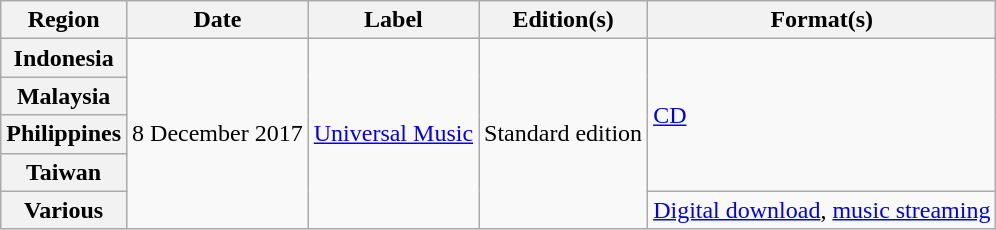<table class="wikitable plainrowheaders">
<tr>
<th scope="col">Region</th>
<th scope="col">Date</th>
<th scope="col">Label</th>
<th scope="col">Edition(s)</th>
<th scope="col">Format(s)</th>
</tr>
<tr>
<th scope="row">Indonesia</th>
<td rowspan="5">8 December 2017</td>
<td rowspan="5"><a href='#'>Universal Music</a></td>
<td rowspan="5">Standard edition</td>
<td rowspan="4"><a href='#'>CD</a></td>
</tr>
<tr>
<th scope="row">Malaysia</th>
</tr>
<tr>
<th scope="row">Philippines</th>
</tr>
<tr>
<th scope="row">Taiwan</th>
</tr>
<tr>
<th scope="row">Various</th>
<td><a href='#'>Digital download</a>, <a href='#'>music streaming</a></td>
</tr>
</table>
